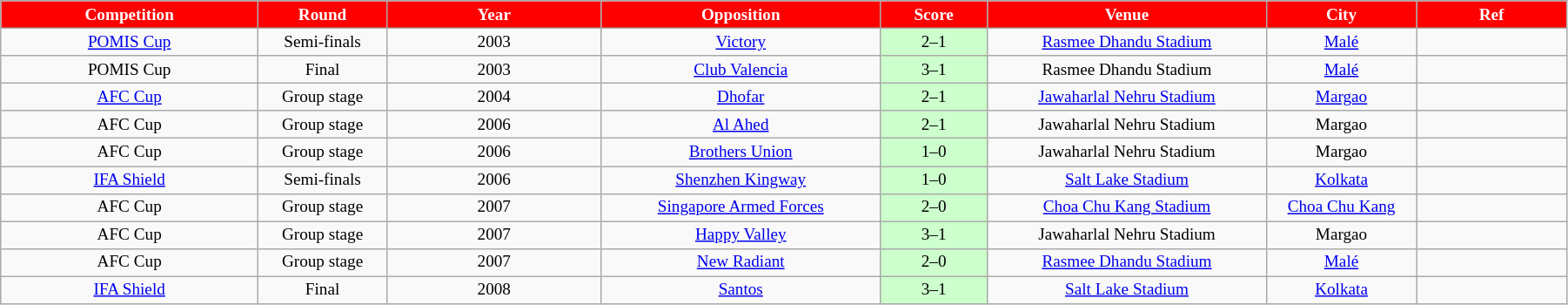<table class="wikitable" style="font-size:80%; width:95%; text-align:center">
<tr>
<th width="12%" style="background:Red; color:white; text-align:center;">Competition</th>
<th width="6%" style="background:Red; color:white; text-align:center;">Round</th>
<th width="10%" style="background:Red; color:white; text-align:center;">Year</th>
<th width="13%" style="background:Red; color:white; text-align:center;">Opposition</th>
<th width="5%" style="background:Red; color:white; text-align:center;">Score</th>
<th width="13%" style="background:Red; color:white; text-align:center;">Venue</th>
<th width="7%" style="background:Red; color:white; text-align:center;">City</th>
<th width="7%" style="background:Red; color:white; text-align:center;">Ref</th>
</tr>
<tr>
<td><a href='#'>POMIS Cup</a></td>
<td>Semi-finals</td>
<td>2003<br><td> <a href='#'>Victory</a></td>
<td style="text-align:center; background:#CCFFCC;">2–1</td>
<td><a href='#'>Rasmee Dhandu Stadium</a></td>
<td><a href='#'>Malé</a></td>
<td></td>
</tr>
<tr>
<td>POMIS Cup</td>
<td>Final</td>
<td>2003<br><td> <a href='#'>Club Valencia</a></td>
<td style="text-align:center; background:#CCFFCC;">3–1</td>
<td>Rasmee Dhandu Stadium</td>
<td><a href='#'>Malé</a></td>
<td></td>
</tr>
<tr>
<td><a href='#'>AFC Cup</a></td>
<td>Group stage</td>
<td>2004<br><td> <a href='#'>Dhofar</a></td>
<td style="text-align:center; background:#CCFFCC;">2–1</td>
<td><a href='#'>Jawaharlal Nehru Stadium</a></td>
<td><a href='#'>Margao</a></td>
<td></td>
</tr>
<tr>
<td>AFC Cup</td>
<td>Group stage</td>
<td>2006<br><td> <a href='#'>Al Ahed</a></td>
<td style="text-align:center; background:#CCFFCC;">2–1</td>
<td>Jawaharlal Nehru Stadium</td>
<td>Margao</td>
<td></td>
</tr>
<tr>
<td>AFC Cup</td>
<td>Group stage</td>
<td>2006<br><td> <a href='#'>Brothers Union</a></td>
<td style="text-align:center; background:#CCFFCC;">1–0</td>
<td>Jawaharlal Nehru Stadium</td>
<td>Margao</td>
<td></td>
</tr>
<tr>
<td><a href='#'>IFA Shield</a></td>
<td>Semi-finals</td>
<td>2006<br><td> <a href='#'>Shenzhen Kingway</a></td>
<td style="text-align:center; background:#CCFFCC;">1–0</td>
<td><a href='#'>Salt Lake Stadium</a></td>
<td><a href='#'>Kolkata</a></td>
<td></td>
</tr>
<tr>
<td>AFC Cup</td>
<td>Group stage</td>
<td>2007<br><td> <a href='#'>Singapore Armed Forces</a></td>
<td style="text-align:center; background:#CCFFCC;">2–0</td>
<td><a href='#'>Choa Chu Kang Stadium</a></td>
<td><a href='#'>Choa Chu Kang</a></td>
<td></td>
</tr>
<tr>
<td>AFC Cup</td>
<td>Group stage</td>
<td>2007<br><td> <a href='#'>Happy Valley</a></td>
<td style="text-align:center; background:#CCFFCC;">3–1</td>
<td>Jawaharlal Nehru Stadium</td>
<td>Margao</td>
<td></td>
</tr>
<tr>
<td>AFC Cup</td>
<td>Group stage</td>
<td>2007<br><td> <a href='#'>New Radiant</a></td>
<td style="text-align:center; background:#CCFFCC;">2–0</td>
<td><a href='#'>Rasmee Dhandu Stadium</a></td>
<td><a href='#'>Malé</a></td>
<td></td>
</tr>
<tr>
<td><a href='#'>IFA Shield</a></td>
<td>Final</td>
<td>2008<br><td> <a href='#'>Santos</a></td>
<td style="text-align:center; background:#CCFFCC;">3–1</td>
<td><a href='#'>Salt Lake Stadium</a></td>
<td><a href='#'>Kolkata</a></td>
<td></td>
</tr>
</table>
